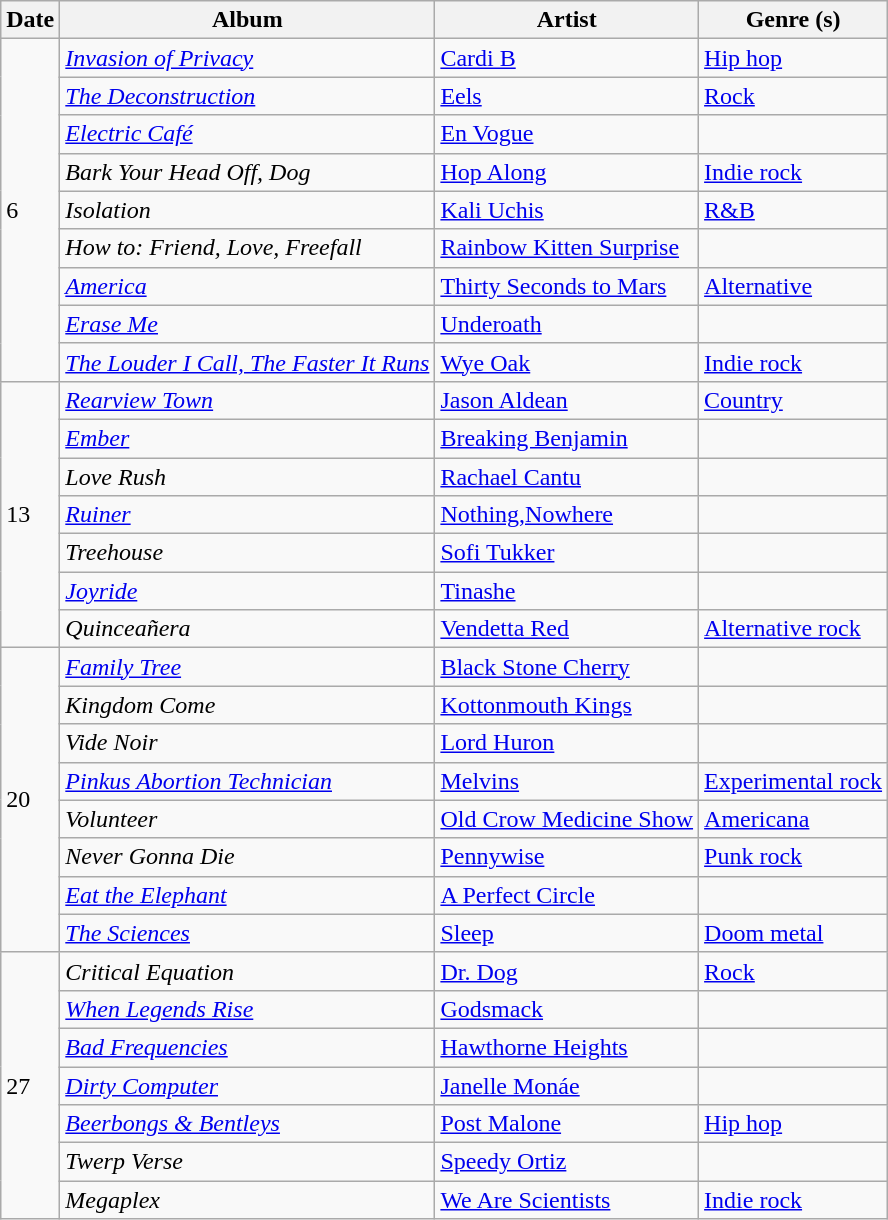<table class="wikitable">
<tr>
<th>Date</th>
<th>Album</th>
<th>Artist</th>
<th>Genre (s)</th>
</tr>
<tr>
<td rowspan="9">6</td>
<td><em><a href='#'>Invasion of Privacy</a></em></td>
<td><a href='#'>Cardi B</a></td>
<td><a href='#'>Hip hop</a></td>
</tr>
<tr>
<td><em><a href='#'>The Deconstruction</a></em></td>
<td><a href='#'>Eels</a></td>
<td><a href='#'>Rock</a></td>
</tr>
<tr>
<td><em><a href='#'>Electric Café</a></em></td>
<td><a href='#'>En Vogue</a></td>
<td></td>
</tr>
<tr>
<td><em>Bark Your Head Off, Dog</em></td>
<td><a href='#'>Hop Along</a></td>
<td><a href='#'>Indie rock</a></td>
</tr>
<tr>
<td><em>Isolation</em></td>
<td><a href='#'>Kali Uchis</a></td>
<td><a href='#'>R&B</a></td>
</tr>
<tr>
<td><em>How to: Friend, Love, Freefall</em></td>
<td><a href='#'>Rainbow Kitten Surprise</a></td>
<td></td>
</tr>
<tr>
<td><em><a href='#'>America</a></em></td>
<td><a href='#'>Thirty Seconds to Mars</a></td>
<td><a href='#'>Alternative</a></td>
</tr>
<tr>
<td><em><a href='#'>Erase Me</a></em></td>
<td><a href='#'>Underoath</a></td>
<td></td>
</tr>
<tr>
<td><em><a href='#'>The Louder I Call, The Faster It Runs</a></em></td>
<td><a href='#'>Wye Oak</a></td>
<td><a href='#'>Indie rock</a></td>
</tr>
<tr>
<td rowspan="7">13</td>
<td><em><a href='#'>Rearview Town</a></em></td>
<td><a href='#'>Jason Aldean</a></td>
<td><a href='#'>Country</a></td>
</tr>
<tr>
<td><em><a href='#'>Ember</a></em></td>
<td><a href='#'>Breaking Benjamin</a></td>
<td></td>
</tr>
<tr>
<td><em>Love Rush</em></td>
<td><a href='#'>Rachael Cantu</a></td>
<td></td>
</tr>
<tr>
<td><em><a href='#'>Ruiner</a></em></td>
<td><a href='#'>Nothing,Nowhere</a></td>
<td></td>
</tr>
<tr>
<td><em>Treehouse</em></td>
<td><a href='#'>Sofi Tukker</a></td>
<td></td>
</tr>
<tr>
<td><em><a href='#'>Joyride</a></em></td>
<td><a href='#'>Tinashe</a></td>
<td></td>
</tr>
<tr>
<td><em>Quinceañera</em></td>
<td><a href='#'>Vendetta Red</a></td>
<td><a href='#'>Alternative rock</a></td>
</tr>
<tr>
<td rowspan="8">20</td>
<td><em><a href='#'>Family Tree</a></em></td>
<td><a href='#'>Black Stone Cherry</a></td>
<td></td>
</tr>
<tr>
<td><em>Kingdom Come</em></td>
<td><a href='#'>Kottonmouth Kings</a></td>
<td></td>
</tr>
<tr>
<td><em>Vide Noir</em></td>
<td><a href='#'>Lord Huron</a></td>
<td></td>
</tr>
<tr>
<td><em><a href='#'>Pinkus Abortion Technician</a></em></td>
<td><a href='#'>Melvins</a></td>
<td><a href='#'>Experimental rock</a></td>
</tr>
<tr>
<td><em>Volunteer</em></td>
<td><a href='#'>Old Crow Medicine Show</a></td>
<td><a href='#'>Americana</a></td>
</tr>
<tr>
<td><em>Never Gonna Die</em></td>
<td><a href='#'>Pennywise</a></td>
<td><a href='#'>Punk rock</a></td>
</tr>
<tr>
<td><em><a href='#'>Eat the Elephant</a></em></td>
<td><a href='#'>A Perfect Circle</a></td>
<td></td>
</tr>
<tr>
<td><em><a href='#'>The Sciences</a></em></td>
<td><a href='#'>Sleep</a></td>
<td><a href='#'>Doom metal</a></td>
</tr>
<tr>
<td rowspan="7">27</td>
<td><em>Critical Equation</em></td>
<td><a href='#'>Dr. Dog</a></td>
<td><a href='#'>Rock</a></td>
</tr>
<tr>
<td><em><a href='#'>When Legends Rise</a></em></td>
<td><a href='#'>Godsmack</a></td>
<td></td>
</tr>
<tr>
<td><em><a href='#'>Bad Frequencies</a></em></td>
<td><a href='#'>Hawthorne Heights</a></td>
<td></td>
</tr>
<tr>
<td><em><a href='#'>Dirty Computer</a></em></td>
<td><a href='#'>Janelle Monáe</a></td>
<td></td>
</tr>
<tr>
<td><em><a href='#'>Beerbongs & Bentleys</a></em></td>
<td><a href='#'>Post Malone</a></td>
<td><a href='#'>Hip hop</a></td>
</tr>
<tr>
<td><em>Twerp Verse</em></td>
<td><a href='#'>Speedy Ortiz</a></td>
<td></td>
</tr>
<tr>
<td><em>Megaplex</em></td>
<td><a href='#'>We Are Scientists</a></td>
<td><a href='#'>Indie rock</a></td>
</tr>
</table>
